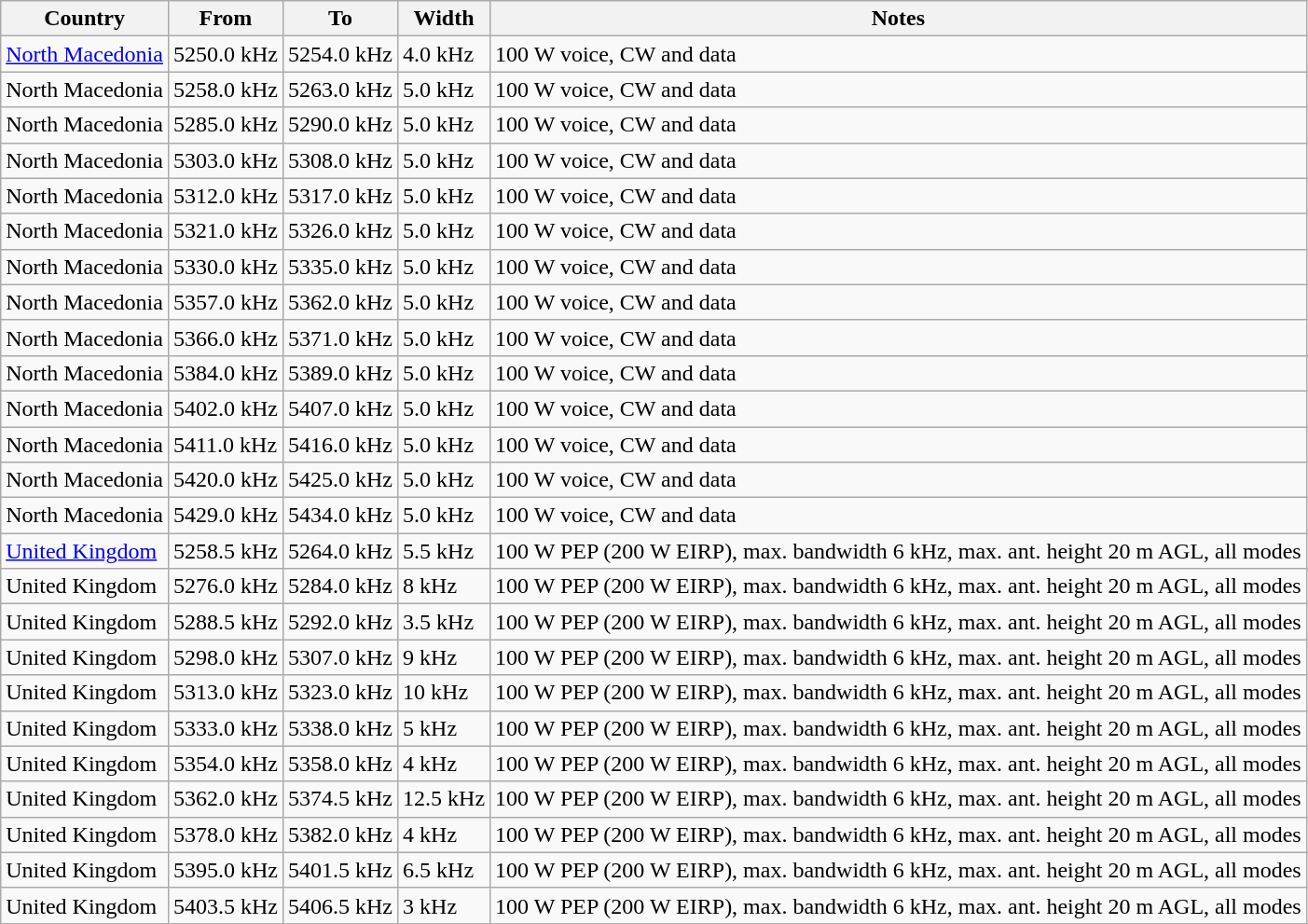<table class="wikitable">
<tr>
<th>Country</th>
<th>From</th>
<th>To</th>
<th>Width</th>
<th>Notes</th>
</tr>
<tr>
<td><a href='#'>North Macedonia</a></td>
<td>5250.0 kHz</td>
<td>5254.0 kHz</td>
<td>4.0 kHz</td>
<td>100 W voice, CW and data</td>
</tr>
<tr>
<td>North Macedonia</td>
<td>5258.0 kHz</td>
<td>5263.0 kHz</td>
<td>5.0 kHz</td>
<td>100 W voice, CW and data</td>
</tr>
<tr>
<td>North Macedonia</td>
<td>5285.0 kHz</td>
<td>5290.0 kHz</td>
<td>5.0 kHz</td>
<td>100 W voice, CW and data</td>
</tr>
<tr>
<td>North Macedonia</td>
<td>5303.0 kHz</td>
<td>5308.0 kHz</td>
<td>5.0 kHz</td>
<td>100 W voice, CW and data</td>
</tr>
<tr>
<td>North Macedonia</td>
<td>5312.0 kHz</td>
<td>5317.0 kHz</td>
<td>5.0 kHz</td>
<td>100 W voice, CW and data</td>
</tr>
<tr>
<td>North Macedonia</td>
<td>5321.0 kHz</td>
<td>5326.0 kHz</td>
<td>5.0 kHz</td>
<td>100 W voice, CW and data</td>
</tr>
<tr>
<td>North Macedonia</td>
<td>5330.0 kHz</td>
<td>5335.0 kHz</td>
<td>5.0 kHz</td>
<td>100 W voice, CW and data</td>
</tr>
<tr>
<td>North Macedonia</td>
<td>5357.0 kHz</td>
<td>5362.0 kHz</td>
<td>5.0 kHz</td>
<td>100 W voice, CW and data</td>
</tr>
<tr>
<td>North Macedonia</td>
<td>5366.0 kHz</td>
<td>5371.0 kHz</td>
<td>5.0 kHz</td>
<td>100 W voice, CW and data</td>
</tr>
<tr>
<td>North Macedonia</td>
<td>5384.0 kHz</td>
<td>5389.0 kHz</td>
<td>5.0 kHz</td>
<td>100 W voice, CW and data</td>
</tr>
<tr>
<td>North Macedonia</td>
<td>5402.0 kHz</td>
<td>5407.0 kHz</td>
<td>5.0 kHz</td>
<td>100 W voice, CW and data</td>
</tr>
<tr>
<td>North Macedonia</td>
<td>5411.0 kHz</td>
<td>5416.0 kHz</td>
<td>5.0 kHz</td>
<td>100 W voice, CW and data</td>
</tr>
<tr>
<td>North Macedonia</td>
<td>5420.0 kHz</td>
<td>5425.0 kHz</td>
<td>5.0 kHz</td>
<td>100 W voice, CW and data</td>
</tr>
<tr>
<td>North Macedonia</td>
<td>5429.0 kHz</td>
<td>5434.0 kHz</td>
<td>5.0 kHz</td>
<td>100 W voice, CW and data</td>
</tr>
<tr>
<td><a href='#'>United Kingdom</a></td>
<td>5258.5 kHz</td>
<td>5264.0 kHz</td>
<td>5.5 kHz</td>
<td>100 W PEP (200 W EIRP), max. bandwidth 6 kHz, max. ant. height 20 m AGL, all modes</td>
</tr>
<tr>
<td>United Kingdom</td>
<td>5276.0 kHz</td>
<td>5284.0 kHz</td>
<td>8 kHz</td>
<td>100 W PEP (200 W EIRP), max. bandwidth 6 kHz, max. ant. height 20 m AGL, all modes</td>
</tr>
<tr>
<td>United Kingdom</td>
<td>5288.5 kHz</td>
<td>5292.0 kHz</td>
<td>3.5 kHz</td>
<td>100 W PEP (200 W EIRP), max. bandwidth 6 kHz, max. ant. height 20 m AGL, all modes</td>
</tr>
<tr>
<td>United Kingdom</td>
<td>5298.0 kHz</td>
<td>5307.0 kHz</td>
<td>9 kHz</td>
<td>100 W PEP (200 W EIRP), max. bandwidth 6 kHz, max. ant. height 20 m AGL, all modes</td>
</tr>
<tr>
<td>United Kingdom</td>
<td>5313.0 kHz</td>
<td>5323.0 kHz</td>
<td>10 kHz</td>
<td>100 W PEP (200 W EIRP), max. bandwidth 6 kHz, max. ant. height 20 m AGL, all modes</td>
</tr>
<tr>
<td>United Kingdom</td>
<td>5333.0 kHz</td>
<td>5338.0 kHz</td>
<td>5 kHz</td>
<td>100 W PEP (200 W EIRP), max. bandwidth 6 kHz, max. ant. height 20 m AGL, all modes</td>
</tr>
<tr>
<td>United Kingdom</td>
<td>5354.0 kHz</td>
<td>5358.0 kHz</td>
<td>4 kHz</td>
<td>100 W PEP (200 W EIRP), max. bandwidth 6 kHz, max. ant. height 20 m AGL, all modes</td>
</tr>
<tr>
<td>United Kingdom</td>
<td>5362.0 kHz</td>
<td>5374.5 kHz</td>
<td>12.5 kHz</td>
<td>100 W PEP (200 W EIRP), max. bandwidth 6 kHz, max. ant. height 20 m AGL, all modes</td>
</tr>
<tr>
<td>United Kingdom</td>
<td>5378.0 kHz</td>
<td>5382.0 kHz</td>
<td>4 kHz</td>
<td>100 W PEP (200 W EIRP), max. bandwidth 6 kHz, max. ant. height 20 m AGL, all modes</td>
</tr>
<tr>
<td>United Kingdom</td>
<td>5395.0 kHz</td>
<td>5401.5 kHz</td>
<td>6.5 kHz</td>
<td>100 W PEP (200 W EIRP), max. bandwidth 6 kHz, max. ant. height 20 m AGL, all modes</td>
</tr>
<tr>
<td>United Kingdom</td>
<td>5403.5 kHz</td>
<td>5406.5 kHz</td>
<td>3 kHz</td>
<td>100 W PEP (200 W EIRP), max. bandwidth 6 kHz, max. ant. height 20 m AGL, all modes</td>
</tr>
</table>
